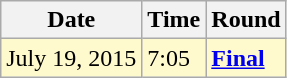<table class="wikitable">
<tr>
<th>Date</th>
<th>Time</th>
<th>Round</th>
</tr>
<tr style=background:lemonchiffon>
<td>July 19, 2015</td>
<td>7:05</td>
<td><strong><a href='#'>Final</a></strong></td>
</tr>
</table>
